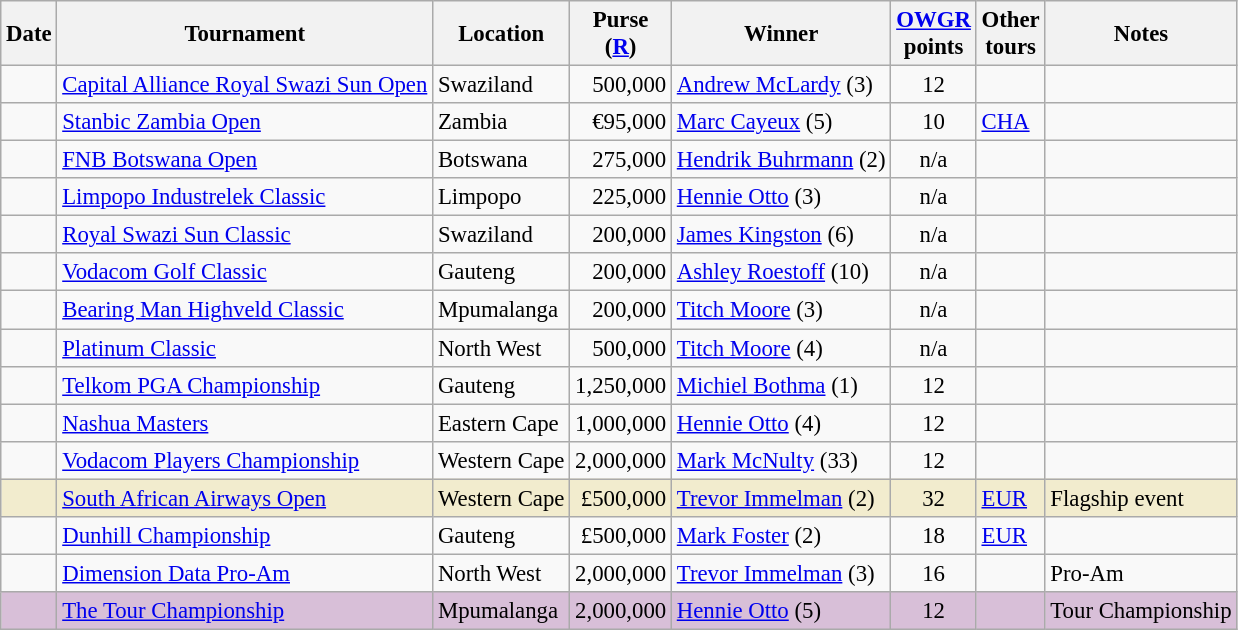<table class="wikitable" style="font-size:95%">
<tr>
<th>Date</th>
<th>Tournament</th>
<th>Location</th>
<th>Purse<br>(<a href='#'>R</a>)</th>
<th>Winner</th>
<th><a href='#'>OWGR</a><br>points</th>
<th>Other<br>tours</th>
<th>Notes</th>
</tr>
<tr>
<td></td>
<td><a href='#'>Capital Alliance Royal Swazi Sun Open</a></td>
<td>Swaziland</td>
<td align=right>500,000</td>
<td> <a href='#'>Andrew McLardy</a> (3)</td>
<td align=center>12</td>
<td></td>
<td></td>
</tr>
<tr>
<td></td>
<td><a href='#'>Stanbic Zambia Open</a></td>
<td>Zambia</td>
<td align=right>€95,000</td>
<td> <a href='#'>Marc Cayeux</a> (5)</td>
<td align=center>10</td>
<td><a href='#'>CHA</a></td>
<td></td>
</tr>
<tr>
<td></td>
<td><a href='#'>FNB Botswana Open</a></td>
<td>Botswana</td>
<td align=right>275,000</td>
<td> <a href='#'>Hendrik Buhrmann</a> (2)</td>
<td align=center>n/a</td>
<td></td>
<td></td>
</tr>
<tr>
<td></td>
<td><a href='#'>Limpopo Industrelek Classic</a></td>
<td>Limpopo</td>
<td align=right>225,000</td>
<td> <a href='#'>Hennie Otto</a> (3)</td>
<td align=center>n/a</td>
<td></td>
<td></td>
</tr>
<tr>
<td></td>
<td><a href='#'>Royal Swazi Sun Classic</a></td>
<td>Swaziland</td>
<td align=right>200,000</td>
<td> <a href='#'>James Kingston</a> (6)</td>
<td align=center>n/a</td>
<td></td>
<td></td>
</tr>
<tr>
<td></td>
<td><a href='#'>Vodacom Golf Classic</a></td>
<td>Gauteng</td>
<td align=right>200,000</td>
<td> <a href='#'>Ashley Roestoff</a> (10)</td>
<td align=center>n/a</td>
<td></td>
<td></td>
</tr>
<tr>
<td></td>
<td><a href='#'>Bearing Man Highveld Classic</a></td>
<td>Mpumalanga</td>
<td align=right>200,000</td>
<td> <a href='#'>Titch Moore</a> (3)</td>
<td align=center>n/a</td>
<td></td>
<td></td>
</tr>
<tr>
<td></td>
<td><a href='#'>Platinum Classic</a></td>
<td>North West</td>
<td align=right>500,000</td>
<td> <a href='#'>Titch Moore</a> (4)</td>
<td align=center>n/a</td>
<td></td>
<td></td>
</tr>
<tr>
<td></td>
<td><a href='#'>Telkom PGA Championship</a></td>
<td>Gauteng</td>
<td align=right>1,250,000</td>
<td> <a href='#'>Michiel Bothma</a> (1)</td>
<td align=center>12</td>
<td></td>
<td></td>
</tr>
<tr>
<td></td>
<td><a href='#'>Nashua Masters</a></td>
<td>Eastern Cape</td>
<td align=right>1,000,000</td>
<td> <a href='#'>Hennie Otto</a> (4)</td>
<td align=center>12</td>
<td></td>
<td></td>
</tr>
<tr>
<td></td>
<td><a href='#'>Vodacom Players Championship</a></td>
<td>Western Cape</td>
<td align=right>2,000,000</td>
<td> <a href='#'>Mark McNulty</a> (33)</td>
<td align=center>12</td>
<td></td>
<td></td>
</tr>
<tr style="background:#f2ecce;">
<td></td>
<td><a href='#'>South African Airways Open</a></td>
<td>Western Cape</td>
<td align=right>£500,000</td>
<td> <a href='#'>Trevor Immelman</a> (2)</td>
<td align=center>32</td>
<td><a href='#'>EUR</a></td>
<td>Flagship event</td>
</tr>
<tr>
<td></td>
<td><a href='#'>Dunhill Championship</a></td>
<td>Gauteng</td>
<td align=right>£500,000</td>
<td> <a href='#'>Mark Foster</a> (2)</td>
<td align=center>18</td>
<td><a href='#'>EUR</a></td>
<td></td>
</tr>
<tr>
<td></td>
<td><a href='#'>Dimension Data Pro-Am</a></td>
<td>North West</td>
<td align=right>2,000,000</td>
<td> <a href='#'>Trevor Immelman</a> (3)</td>
<td align=center>16</td>
<td></td>
<td>Pro-Am</td>
</tr>
<tr style="background:thistle;">
<td></td>
<td><a href='#'>The Tour Championship</a></td>
<td>Mpumalanga</td>
<td align=right>2,000,000</td>
<td> <a href='#'>Hennie Otto</a> (5)</td>
<td align=center>12</td>
<td></td>
<td>Tour Championship</td>
</tr>
</table>
